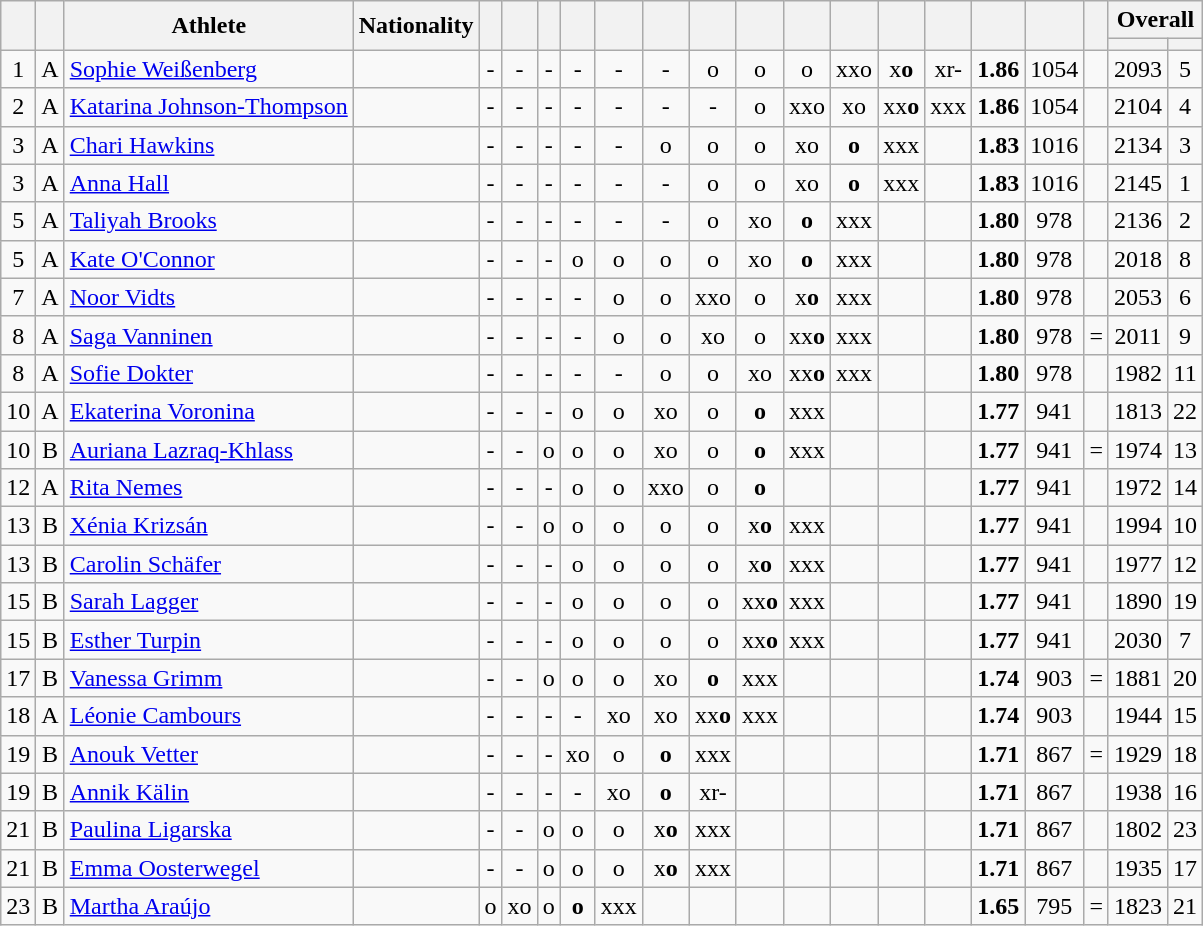<table class="wikitable sortable sort-under" style="text-align:center">
<tr>
<th rowspan=2></th>
<th rowspan=2></th>
<th rowspan=2>Athlete</th>
<th rowspan=2>Nationality</th>
<th rowspan=2></th>
<th rowspan=2></th>
<th rowspan=2></th>
<th rowspan=2></th>
<th rowspan=2></th>
<th rowspan=2></th>
<th rowspan=2></th>
<th rowspan=2></th>
<th rowspan=2></th>
<th rowspan=2></th>
<th rowspan=2></th>
<th rowspan=2></th>
<th rowspan=2></th>
<th rowspan=2></th>
<th rowspan=2></th>
<th colspan=2>Overall</th>
</tr>
<tr>
<th></th>
<th></th>
</tr>
<tr>
<td>1</td>
<td>A</td>
<td align=left><a href='#'>Sophie Weißenberg</a></td>
<td align=left></td>
<td>-</td>
<td>-</td>
<td>-</td>
<td>-</td>
<td>-</td>
<td>-</td>
<td>o</td>
<td>o</td>
<td>o</td>
<td>xxo</td>
<td>x<strong>o</strong></td>
<td>xr-</td>
<td><strong>1.86</strong></td>
<td>1054</td>
<td></td>
<td>2093</td>
<td>5</td>
</tr>
<tr>
<td>2</td>
<td>A</td>
<td align=left><a href='#'>Katarina Johnson-Thompson</a></td>
<td align=left></td>
<td>-</td>
<td>-</td>
<td>-</td>
<td>-</td>
<td>-</td>
<td>-</td>
<td>-</td>
<td>o</td>
<td>xxo</td>
<td>xo</td>
<td>xx<strong>o</strong></td>
<td>xxx</td>
<td><strong>1.86</strong></td>
<td>1054</td>
<td></td>
<td>2104</td>
<td>4</td>
</tr>
<tr>
<td>3</td>
<td>A</td>
<td align=left><a href='#'>Chari Hawkins</a></td>
<td align=left></td>
<td>-</td>
<td>-</td>
<td>-</td>
<td>-</td>
<td>-</td>
<td>o</td>
<td>o</td>
<td>o</td>
<td>xo</td>
<td><strong>o</strong></td>
<td>xxx</td>
<td></td>
<td><strong>1.83</strong></td>
<td>1016</td>
<td></td>
<td>2134</td>
<td>3</td>
</tr>
<tr>
<td>3</td>
<td>A</td>
<td align=left><a href='#'>Anna Hall</a></td>
<td align=left></td>
<td>-</td>
<td>-</td>
<td>-</td>
<td>-</td>
<td>-</td>
<td>-</td>
<td>o</td>
<td>o</td>
<td>xo</td>
<td><strong>o</strong></td>
<td>xxx</td>
<td></td>
<td><strong>1.83</strong></td>
<td>1016</td>
<td></td>
<td>2145</td>
<td>1</td>
</tr>
<tr>
<td>5</td>
<td>A</td>
<td align=left><a href='#'>Taliyah Brooks</a></td>
<td align=left></td>
<td>-</td>
<td>-</td>
<td>-</td>
<td>-</td>
<td>-</td>
<td>-</td>
<td>o</td>
<td>xo</td>
<td><strong>o</strong></td>
<td>xxx</td>
<td></td>
<td></td>
<td><strong>1.80</strong></td>
<td>978</td>
<td></td>
<td>2136</td>
<td>2</td>
</tr>
<tr>
<td>5</td>
<td>A</td>
<td align=left><a href='#'>Kate O'Connor</a></td>
<td align=left></td>
<td>-</td>
<td>-</td>
<td>-</td>
<td>o</td>
<td>o</td>
<td>o</td>
<td>o</td>
<td>xo</td>
<td><strong>o</strong></td>
<td>xxx</td>
<td></td>
<td></td>
<td><strong>1.80</strong></td>
<td>978</td>
<td></td>
<td>2018</td>
<td>8</td>
</tr>
<tr>
<td>7</td>
<td>A</td>
<td align=left><a href='#'>Noor Vidts</a></td>
<td align=left></td>
<td>-</td>
<td>-</td>
<td>-</td>
<td>-</td>
<td>o</td>
<td>o</td>
<td>xxo</td>
<td>o</td>
<td>x<strong>o</strong></td>
<td>xxx</td>
<td></td>
<td></td>
<td><strong>1.80</strong></td>
<td>978</td>
<td></td>
<td>2053</td>
<td>6</td>
</tr>
<tr>
<td>8</td>
<td>A</td>
<td align=left><a href='#'>Saga Vanninen</a></td>
<td align=left></td>
<td>-</td>
<td>-</td>
<td>-</td>
<td>-</td>
<td>o</td>
<td>o</td>
<td>xo</td>
<td>o</td>
<td>xx<strong>o</strong></td>
<td>xxx</td>
<td></td>
<td></td>
<td><strong>1.80</strong></td>
<td>978</td>
<td>=</td>
<td>2011</td>
<td>9</td>
</tr>
<tr>
<td>8</td>
<td>A</td>
<td align=left><a href='#'>Sofie Dokter</a></td>
<td align=left></td>
<td>-</td>
<td>-</td>
<td>-</td>
<td>-</td>
<td>-</td>
<td>o</td>
<td>o</td>
<td>xo</td>
<td>xx<strong>o</strong></td>
<td>xxx</td>
<td></td>
<td></td>
<td><strong>1.80</strong></td>
<td>978</td>
<td></td>
<td>1982</td>
<td>11</td>
</tr>
<tr>
<td>10</td>
<td>A</td>
<td align=left><a href='#'>Ekaterina Voronina</a></td>
<td align=left></td>
<td>-</td>
<td>-</td>
<td>-</td>
<td>o</td>
<td>o</td>
<td>xo</td>
<td>o</td>
<td><strong>o</strong></td>
<td>xxx</td>
<td></td>
<td></td>
<td></td>
<td><strong>1.77</strong></td>
<td>941</td>
<td></td>
<td>1813</td>
<td>22</td>
</tr>
<tr>
<td>10</td>
<td>B</td>
<td align=left><a href='#'>Auriana Lazraq-Khlass</a></td>
<td align=left></td>
<td>-</td>
<td>-</td>
<td>o</td>
<td>o</td>
<td>o</td>
<td>xo</td>
<td>o</td>
<td><strong>o</strong></td>
<td>xxx</td>
<td></td>
<td></td>
<td></td>
<td><strong>1.77</strong></td>
<td>941</td>
<td>=</td>
<td>1974</td>
<td>13</td>
</tr>
<tr>
<td>12</td>
<td>A</td>
<td align=left><a href='#'>Rita Nemes</a></td>
<td align=left></td>
<td>-</td>
<td>-</td>
<td>-</td>
<td>o</td>
<td>o</td>
<td>xxo</td>
<td>o</td>
<td><strong>o</strong></td>
<td></td>
<td></td>
<td></td>
<td></td>
<td><strong>1.77</strong></td>
<td>941</td>
<td></td>
<td>1972</td>
<td>14</td>
</tr>
<tr>
<td>13</td>
<td>B</td>
<td align=left><a href='#'>Xénia Krizsán</a></td>
<td align=left></td>
<td>-</td>
<td>-</td>
<td>o</td>
<td>o</td>
<td>o</td>
<td>o</td>
<td>o</td>
<td>x<strong>o</strong></td>
<td>xxx</td>
<td></td>
<td></td>
<td></td>
<td><strong>1.77</strong></td>
<td>941</td>
<td></td>
<td>1994</td>
<td>10</td>
</tr>
<tr>
<td>13</td>
<td>B</td>
<td align=left><a href='#'>Carolin Schäfer</a></td>
<td align=left></td>
<td>-</td>
<td>-</td>
<td>-</td>
<td>o</td>
<td>o</td>
<td>o</td>
<td>o</td>
<td>x<strong>o</strong></td>
<td>xxx</td>
<td></td>
<td></td>
<td></td>
<td><strong>1.77</strong></td>
<td>941</td>
<td></td>
<td>1977</td>
<td>12</td>
</tr>
<tr>
<td>15</td>
<td>B</td>
<td align=left><a href='#'>Sarah Lagger</a></td>
<td align=left></td>
<td>-</td>
<td>-</td>
<td>-</td>
<td>o</td>
<td>o</td>
<td>o</td>
<td>o</td>
<td>xx<strong>o</strong></td>
<td>xxx</td>
<td></td>
<td></td>
<td></td>
<td><strong>1.77</strong></td>
<td>941</td>
<td></td>
<td>1890</td>
<td>19</td>
</tr>
<tr>
<td>15</td>
<td>B</td>
<td align=left><a href='#'>Esther Turpin</a></td>
<td align=left></td>
<td>-</td>
<td>-</td>
<td>-</td>
<td>o</td>
<td>o</td>
<td>o</td>
<td>o</td>
<td>xx<strong>o</strong></td>
<td>xxx</td>
<td></td>
<td></td>
<td></td>
<td><strong>1.77</strong></td>
<td>941</td>
<td></td>
<td>2030</td>
<td>7</td>
</tr>
<tr>
<td>17</td>
<td>B</td>
<td align=left><a href='#'>Vanessa Grimm</a></td>
<td align=left></td>
<td>-</td>
<td>-</td>
<td>o</td>
<td>o</td>
<td>o</td>
<td>xo</td>
<td><strong>o</strong></td>
<td>xxx</td>
<td></td>
<td></td>
<td></td>
<td></td>
<td><strong>1.74</strong></td>
<td>903</td>
<td>=</td>
<td>1881</td>
<td>20</td>
</tr>
<tr>
<td>18</td>
<td>A</td>
<td align=left><a href='#'>Léonie Cambours</a></td>
<td align=left></td>
<td>-</td>
<td>-</td>
<td>-</td>
<td>-</td>
<td>xo</td>
<td>xo</td>
<td>xx<strong>o</strong></td>
<td>xxx</td>
<td></td>
<td></td>
<td></td>
<td></td>
<td><strong>1.74</strong></td>
<td>903</td>
<td></td>
<td>1944</td>
<td>15</td>
</tr>
<tr>
<td>19</td>
<td>B</td>
<td align=left><a href='#'>Anouk Vetter</a></td>
<td align=left></td>
<td>-</td>
<td>-</td>
<td>-</td>
<td>xo</td>
<td>o</td>
<td><strong>o</strong></td>
<td>xxx</td>
<td></td>
<td></td>
<td></td>
<td></td>
<td></td>
<td><strong>1.71</strong></td>
<td>867</td>
<td>=</td>
<td>1929</td>
<td>18</td>
</tr>
<tr>
<td>19</td>
<td>B</td>
<td align=left><a href='#'>Annik Kälin</a></td>
<td align=left></td>
<td>-</td>
<td>-</td>
<td>-</td>
<td>-</td>
<td>xo</td>
<td><strong>o</strong></td>
<td>xr-</td>
<td></td>
<td></td>
<td></td>
<td></td>
<td></td>
<td><strong>1.71</strong></td>
<td>867</td>
<td></td>
<td>1938</td>
<td>16</td>
</tr>
<tr>
<td>21</td>
<td>B</td>
<td align=left><a href='#'>Paulina Ligarska</a></td>
<td align=left></td>
<td>-</td>
<td>-</td>
<td>o</td>
<td>o</td>
<td>o</td>
<td>x<strong>o</strong></td>
<td>xxx</td>
<td></td>
<td></td>
<td></td>
<td></td>
<td></td>
<td><strong>1.71</strong></td>
<td>867</td>
<td></td>
<td>1802</td>
<td>23</td>
</tr>
<tr>
<td>21</td>
<td>B</td>
<td align=left><a href='#'>Emma Oosterwegel</a></td>
<td align=left></td>
<td>-</td>
<td>-</td>
<td>o</td>
<td>o</td>
<td>o</td>
<td>x<strong>o</strong></td>
<td>xxx</td>
<td></td>
<td></td>
<td></td>
<td></td>
<td></td>
<td><strong>1.71</strong></td>
<td>867</td>
<td></td>
<td>1935</td>
<td>17</td>
</tr>
<tr>
<td>23</td>
<td>B</td>
<td align=left><a href='#'>Martha Araújo</a></td>
<td align=left></td>
<td>o</td>
<td>xo</td>
<td>o</td>
<td><strong>o</strong></td>
<td>xxx</td>
<td></td>
<td></td>
<td></td>
<td></td>
<td></td>
<td></td>
<td></td>
<td><strong>1.65</strong></td>
<td>795</td>
<td>=</td>
<td>1823</td>
<td>21</td>
</tr>
</table>
